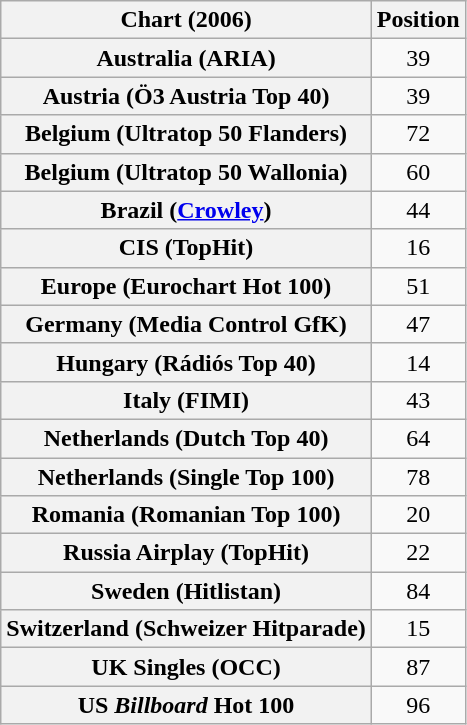<table class="wikitable sortable plainrowheaders" style="text-align:center">
<tr>
<th>Chart (2006)</th>
<th>Position</th>
</tr>
<tr>
<th scope="row">Australia (ARIA)</th>
<td>39</td>
</tr>
<tr>
<th scope="row">Austria (Ö3 Austria Top 40)</th>
<td>39</td>
</tr>
<tr>
<th scope="row">Belgium (Ultratop 50 Flanders)</th>
<td>72</td>
</tr>
<tr>
<th scope="row">Belgium (Ultratop 50 Wallonia)</th>
<td>60</td>
</tr>
<tr>
<th scope="row">Brazil (<a href='#'>Crowley</a>)</th>
<td>44</td>
</tr>
<tr>
<th scope="row">CIS (TopHit)</th>
<td>16</td>
</tr>
<tr>
<th scope="row">Europe (Eurochart Hot 100)</th>
<td>51</td>
</tr>
<tr>
<th scope="row">Germany (Media Control GfK)</th>
<td>47</td>
</tr>
<tr>
<th scope="row">Hungary (Rádiós Top 40)</th>
<td>14</td>
</tr>
<tr>
<th scope="row">Italy (FIMI)</th>
<td>43</td>
</tr>
<tr>
<th scope="row">Netherlands (Dutch Top 40)</th>
<td>64</td>
</tr>
<tr>
<th scope="row">Netherlands (Single Top 100)</th>
<td>78</td>
</tr>
<tr>
<th scope="row">Romania (Romanian Top 100)</th>
<td>20</td>
</tr>
<tr>
<th scope="row">Russia Airplay (TopHit)</th>
<td>22</td>
</tr>
<tr>
<th scope="row">Sweden (Hitlistan)</th>
<td>84</td>
</tr>
<tr>
<th scope="row">Switzerland (Schweizer Hitparade)</th>
<td>15</td>
</tr>
<tr>
<th scope="row">UK Singles (OCC)</th>
<td>87</td>
</tr>
<tr>
<th scope="row">US <em>Billboard</em> Hot 100</th>
<td>96</td>
</tr>
</table>
